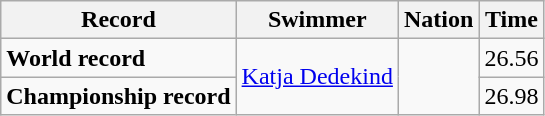<table class="wikitable">
<tr>
<th>Record</th>
<th>Swimmer</th>
<th>Nation</th>
<th>Time</th>
</tr>
<tr>
<td><strong>World record</strong></td>
<td rowspan="2"><a href='#'>Katja Dedekind</a></td>
<td rowspan="2"></td>
<td>26.56</td>
</tr>
<tr>
<td><strong>Championship record</strong></td>
<td>26.98</td>
</tr>
</table>
